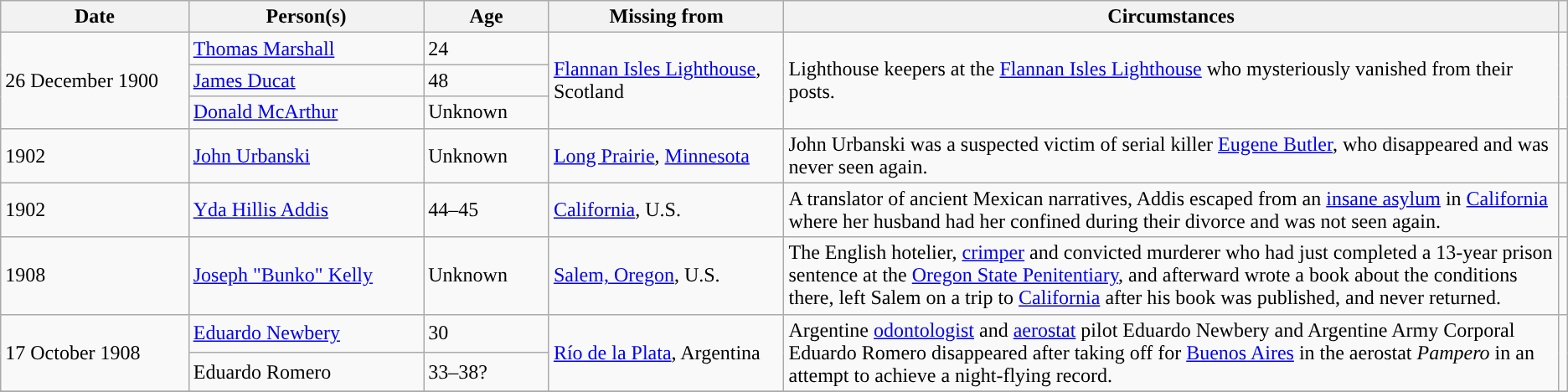<table class="wikitable sortable zebra">
<tr>
<th data-sort-type="isoDate" width="12%">Date</th>
<th data-sort-type="text" width="15%">Person(s)</th>
<th data-sort-type="text" width="8%">Age</th>
<th data-sort-type="text" width="15%">Missing from</th>
<th class="unsortable">Circumstances</th>
<th class="unsortable"></th>
</tr>
<tr>
<td rowspan="3" data-sort-value="1900-12-26">26 December 1900</td>
<td><a href='#'>Thomas Marshall</a></td>
<td>24</td>
<td rowspan="3"><a href='#'>Flannan Isles Lighthouse</a>, Scotland</td>
<td rowspan="3">Lighthouse keepers at the <a href='#'>Flannan Isles Lighthouse</a> who mysteriously vanished from their posts.</td>
<td style="text-align:center;" rowspan="3"></td>
</tr>
<tr>
<td><a href='#'>James Ducat</a></td>
<td>48</td>
</tr>
<tr>
<td><a href='#'>Donald McArthur</a></td>
<td>Unknown</td>
</tr>
<tr>
<td>1902</td>
<td><a href='#'>John Urbanski</a></td>
<td>Unknown</td>
<td><a href='#'>Long Prairie</a>, <a href='#'>Minnesota</a></td>
<td>John Urbanski was a suspected victim of serial killer <a href='#'>Eugene Butler</a>, who disappeared and was never seen again.</td>
<td style="text-align: center;"></td>
</tr>
<tr>
<td data-sort-value="1902-01-01">1902</td>
<td><a href='#'>Yda Hillis Addis</a></td>
<td>44–45</td>
<td><a href='#'>California</a>, U.S.</td>
<td>A translator of ancient Mexican narratives, Addis escaped from an <a href='#'>insane asylum</a> in <a href='#'>California</a> where her husband had her confined during their divorce and was not seen again.</td>
<td style="text-align:center;"></td>
</tr>
<tr>
<td data-sort-value="1908-01-01"> 1908</td>
<td><a href='#'>Joseph "Bunko" Kelly</a></td>
<td>Unknown</td>
<td><a href='#'>Salem, Oregon</a>, U.S.</td>
<td>The English hotelier, <a href='#'>crimper</a> and convicted murderer who had just completed a 13-year prison sentence at the <a href='#'>Oregon State Penitentiary</a>, and afterward wrote a book about the conditions there, left Salem on a trip to <a href='#'>California</a> after his book was published, and never returned.</td>
<td style="text-align:center;"></td>
</tr>
<tr>
<td rowspan="2" data-sort-value="1908-10-17">17 October 1908</td>
<td><a href='#'>Eduardo Newbery</a></td>
<td>30</td>
<td rowspan="2"><a href='#'>Río de la Plata</a>, Argentina</td>
<td rowspan="2">Argentine <a href='#'>odontologist</a> and <a href='#'>aerostat</a> pilot Eduardo Newbery and Argentine Army Corporal Eduardo Romero disappeared after taking off for <a href='#'>Buenos Aires</a> in the aerostat <em>Pampero</em> in an attempt to achieve a night-flying record.</td>
<td rowspan="2" style="text-align:center;"></td>
</tr>
<tr>
<td>Eduardo Romero</td>
<td>33–38?</td>
</tr>
<tr>
</tr>
</table>
